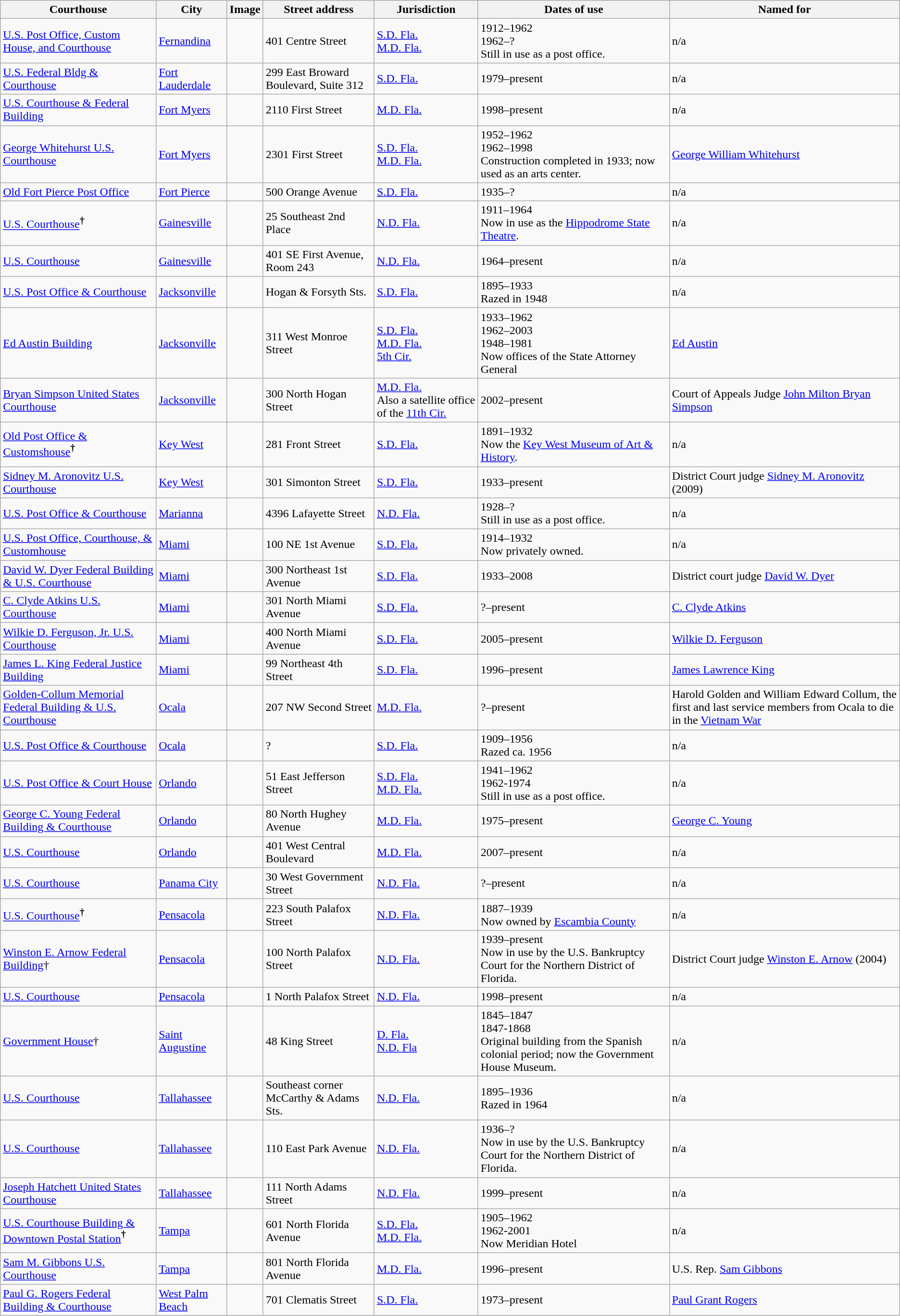<table class="wikitable sortable sticky-header sort-under">
<tr>
<th>Courthouse</th>
<th>City</th>
<th class="unsortable">Image</th>
<th>Street address</th>
<th>Jurisdiction</th>
<th>Dates of use</th>
<th class="unsortable">Named for</th>
</tr>
<tr>
<td><a href='#'>U.S. Post Office, Custom House, and Courthouse</a></td>
<td><a href='#'>Fernandina</a></td>
<td></td>
<td>401 Centre Street</td>
<td><a href='#'>S.D. Fla.</a><br><a href='#'>M.D. Fla.</a></td>
<td>1912–1962<br>1962–?<br>Still in use as a post office.</td>
<td>n/a</td>
</tr>
<tr>
<td><a href='#'>U.S. Federal Bldg & Courthouse</a></td>
<td><a href='#'>Fort Lauderdale</a></td>
<td></td>
<td>299 East Broward Boulevard, Suite 312</td>
<td><a href='#'>S.D. Fla.</a></td>
<td>1979–present</td>
<td>n/a</td>
</tr>
<tr>
<td><a href='#'>U.S. Courthouse & Federal Building</a></td>
<td><a href='#'>Fort Myers</a></td>
<td></td>
<td>2110 First Street</td>
<td><a href='#'>M.D. Fla.</a></td>
<td>1998–present</td>
<td>n/a</td>
</tr>
<tr>
<td><a href='#'>George Whitehurst U.S. Courthouse</a></td>
<td><a href='#'>Fort Myers</a></td>
<td></td>
<td>2301 First Street</td>
<td><a href='#'>S.D. Fla.</a><br><a href='#'>M.D. Fla.</a></td>
<td>1952–1962<br>1962–1998<br>Construction completed in 1933; now used as an arts center.</td>
<td><a href='#'>George William Whitehurst</a></td>
</tr>
<tr>
<td><a href='#'>Old Fort Pierce Post Office</a></td>
<td><a href='#'>Fort Pierce</a></td>
<td></td>
<td>500 Orange Avenue</td>
<td><a href='#'>S.D. Fla.</a></td>
<td>1935–?</td>
<td>n/a</td>
</tr>
<tr>
<td><a href='#'>U.S. Courthouse</a><strong><sup>†</sup></strong></td>
<td><a href='#'>Gainesville</a></td>
<td></td>
<td>25 Southeast 2nd Place</td>
<td><a href='#'>N.D. Fla.</a></td>
<td>1911–1964<br>Now in use as the <a href='#'>Hippodrome State Theatre</a>.</td>
<td>n/a</td>
</tr>
<tr>
<td><a href='#'>U.S. Courthouse</a></td>
<td><a href='#'>Gainesville</a></td>
<td></td>
<td>401 SE First Avenue, Room 243</td>
<td><a href='#'>N.D. Fla.</a></td>
<td>1964–present</td>
<td>n/a</td>
</tr>
<tr>
<td><a href='#'>U.S. Post Office & Courthouse</a></td>
<td><a href='#'>Jacksonville</a></td>
<td></td>
<td>Hogan & Forsyth Sts.</td>
<td><a href='#'>S.D. Fla.</a></td>
<td>1895–1933<br>Razed in 1948</td>
<td>n/a</td>
</tr>
<tr>
<td><a href='#'>Ed Austin Building</a></td>
<td><a href='#'>Jacksonville</a></td>
<td></td>
<td>311 West Monroe Street</td>
<td><a href='#'>S.D. Fla.</a><br><a href='#'>M.D. Fla.</a><br><a href='#'>5th Cir.</a></td>
<td>1933–1962<br>1962–2003<br>1948–1981<br>Now offices of the State Attorney General</td>
<td><a href='#'>Ed Austin</a></td>
</tr>
<tr>
<td><a href='#'>Bryan Simpson United States Courthouse</a></td>
<td><a href='#'>Jacksonville</a></td>
<td></td>
<td>300 North Hogan Street</td>
<td><a href='#'>M.D. Fla.</a><br>Also a satellite office of the <a href='#'>11th Cir.</a></td>
<td>2002–present</td>
<td>Court of Appeals Judge <a href='#'>John Milton Bryan Simpson</a></td>
</tr>
<tr>
<td><a href='#'>Old Post Office & Customshouse</a><strong><sup>†</sup></strong></td>
<td><a href='#'>Key West</a></td>
<td></td>
<td>281 Front Street</td>
<td><a href='#'>S.D. Fla.</a></td>
<td>1891–1932<br>Now the <a href='#'>Key West Museum of Art & History</a>.</td>
<td>n/a</td>
</tr>
<tr>
<td><a href='#'>Sidney M. Aronovitz U.S. Courthouse</a></td>
<td><a href='#'>Key West</a></td>
<td></td>
<td>301 Simonton Street</td>
<td><a href='#'>S.D. Fla.</a></td>
<td>1933–present</td>
<td>District Court judge <a href='#'>Sidney M. Aronovitz</a> (2009)</td>
</tr>
<tr>
<td><a href='#'>U.S. Post Office & Courthouse</a></td>
<td><a href='#'>Marianna</a></td>
<td></td>
<td>4396 Lafayette Street</td>
<td><a href='#'>N.D. Fla.</a></td>
<td>1928–?<br>Still in use as a post office.</td>
<td>n/a</td>
</tr>
<tr>
<td><a href='#'>U.S. Post Office, Courthouse, & Customhouse</a></td>
<td><a href='#'>Miami</a></td>
<td></td>
<td>100 NE 1st Avenue</td>
<td><a href='#'>S.D. Fla.</a></td>
<td>1914–1932<br>Now privately owned.</td>
<td>n/a</td>
</tr>
<tr>
<td><a href='#'>David W. Dyer Federal Building & U.S. Courthouse</a></td>
<td><a href='#'>Miami</a></td>
<td></td>
<td>300 Northeast 1st Avenue</td>
<td><a href='#'>S.D. Fla.</a></td>
<td>1933–2008</td>
<td>District court judge <a href='#'>David W. Dyer</a></td>
</tr>
<tr>
<td><a href='#'>C. Clyde Atkins U.S. Courthouse</a></td>
<td><a href='#'>Miami</a></td>
<td></td>
<td>301 North Miami Avenue</td>
<td><a href='#'>S.D. Fla.</a></td>
<td>?–present</td>
<td><a href='#'>C. Clyde Atkins</a></td>
</tr>
<tr>
<td><a href='#'>Wilkie D. Ferguson, Jr. U.S. Courthouse</a></td>
<td><a href='#'>Miami</a></td>
<td></td>
<td>400 North Miami Avenue</td>
<td><a href='#'>S.D. Fla.</a></td>
<td>2005–present</td>
<td><a href='#'>Wilkie D. Ferguson</a></td>
</tr>
<tr>
<td><a href='#'>James L. King Federal Justice Building</a></td>
<td><a href='#'>Miami</a></td>
<td></td>
<td>99 Northeast 4th Street</td>
<td><a href='#'>S.D. Fla.</a></td>
<td>1996–present</td>
<td><a href='#'>James Lawrence King</a></td>
</tr>
<tr>
<td><a href='#'>Golden-Collum Memorial Federal Building & U.S. Courthouse</a></td>
<td><a href='#'>Ocala</a></td>
<td></td>
<td>207 NW Second Street</td>
<td><a href='#'>M.D. Fla.</a></td>
<td>?–present</td>
<td>Harold Golden and William Edward Collum, the first and last service members from Ocala to die in the <a href='#'>Vietnam War</a></td>
</tr>
<tr>
<td><a href='#'>U.S. Post Office & Courthouse</a></td>
<td><a href='#'>Ocala</a></td>
<td></td>
<td>?</td>
<td><a href='#'>S.D. Fla.</a></td>
<td>1909–1956<br>Razed ca. 1956</td>
<td>n/a</td>
</tr>
<tr>
<td><a href='#'>U.S. Post Office & Court House</a></td>
<td><a href='#'>Orlando</a></td>
<td></td>
<td>51 East Jefferson Street</td>
<td><a href='#'>S.D. Fla.</a><br><a href='#'>M.D. Fla.</a></td>
<td>1941–1962<br>1962-1974<br>Still in use as a post office.</td>
<td>n/a</td>
</tr>
<tr>
<td><a href='#'>George C. Young Federal Building & Courthouse</a></td>
<td><a href='#'>Orlando</a></td>
<td></td>
<td>80 North Hughey Avenue</td>
<td><a href='#'>M.D. Fla.</a></td>
<td>1975–present</td>
<td><a href='#'>George C. Young</a></td>
</tr>
<tr>
<td><a href='#'>U.S. Courthouse</a></td>
<td><a href='#'>Orlando</a></td>
<td></td>
<td>401 West Central Boulevard</td>
<td><a href='#'>M.D. Fla.</a></td>
<td>2007–present</td>
<td>n/a</td>
</tr>
<tr>
<td><a href='#'>U.S. Courthouse</a></td>
<td><a href='#'>Panama City</a></td>
<td></td>
<td>30 West Government Street</td>
<td><a href='#'>N.D. Fla.</a></td>
<td>?–present</td>
<td>n/a</td>
</tr>
<tr>
<td><a href='#'>U.S. Courthouse</a><strong><sup>†</sup></strong></td>
<td><a href='#'>Pensacola</a></td>
<td></td>
<td>223 South Palafox Street</td>
<td><a href='#'>N.D. Fla.</a></td>
<td>1887–1939<br>Now owned by <a href='#'>Escambia County</a></td>
<td>n/a</td>
</tr>
<tr>
<td><a href='#'>Winston E. Arnow Federal Building</a>†</td>
<td><a href='#'>Pensacola</a></td>
<td></td>
<td>100 North Palafox Street</td>
<td><a href='#'>N.D. Fla.</a></td>
<td>1939–present<br>Now in use by the U.S. Bankruptcy Court for the Northern District of Florida.</td>
<td>District Court judge <a href='#'>Winston E. Arnow</a> (2004)</td>
</tr>
<tr>
<td><a href='#'>U.S. Courthouse</a></td>
<td><a href='#'>Pensacola</a></td>
<td></td>
<td>1 North Palafox Street</td>
<td><a href='#'>N.D. Fla.</a></td>
<td>1998–present</td>
<td>n/a</td>
</tr>
<tr>
<td><a href='#'>Government House</a>†</td>
<td><a href='#'>Saint Augustine</a></td>
<td></td>
<td>48 King Street</td>
<td><a href='#'>D. Fla.</a><br><a href='#'>N.D. Fla</a></td>
<td>1845–1847<br>1847-1868<br>Original building from the Spanish colonial period; now the Government House Museum.</td>
<td>n/a</td>
</tr>
<tr>
<td><a href='#'>U.S. Courthouse</a></td>
<td><a href='#'>Tallahassee</a></td>
<td></td>
<td>Southeast corner McCarthy & Adams Sts.</td>
<td><a href='#'>N.D. Fla.</a></td>
<td>1895–1936<br>Razed in 1964</td>
<td>n/a</td>
</tr>
<tr>
<td><a href='#'>U.S. Courthouse</a></td>
<td><a href='#'>Tallahassee</a></td>
<td></td>
<td>110 East Park Avenue</td>
<td><a href='#'>N.D. Fla.</a></td>
<td>1936–?<br>Now in use by the U.S. Bankruptcy Court for the Northern District of Florida.</td>
<td>n/a</td>
</tr>
<tr>
<td><a href='#'>Joseph Hatchett United States Courthouse</a></td>
<td><a href='#'>Tallahassee</a></td>
<td></td>
<td>111 North Adams Street</td>
<td><a href='#'>N.D. Fla.</a></td>
<td>1999–present</td>
<td>n/a</td>
</tr>
<tr>
<td><a href='#'>U.S. Courthouse Building & Downtown Postal Station</a><strong><sup>†</sup></strong></td>
<td><a href='#'>Tampa</a></td>
<td></td>
<td>601 North Florida Avenue</td>
<td><a href='#'>S.D. Fla.</a><br><a href='#'>M.D. Fla.</a></td>
<td>1905–1962<br>1962-2001<br>Now Meridian Hotel</td>
<td>n/a</td>
</tr>
<tr>
<td><a href='#'>Sam M. Gibbons U.S. Courthouse</a></td>
<td><a href='#'>Tampa</a></td>
<td></td>
<td>801 North Florida Avenue</td>
<td><a href='#'>M.D. Fla.</a></td>
<td>1996–present</td>
<td>U.S. Rep. <a href='#'>Sam Gibbons</a></td>
</tr>
<tr>
<td><a href='#'>Paul G. Rogers Federal Building & Courthouse</a></td>
<td><a href='#'>West Palm Beach</a></td>
<td></td>
<td>701 Clematis Street</td>
<td><a href='#'>S.D. Fla.</a></td>
<td>1973–present</td>
<td><a href='#'>Paul Grant Rogers</a></td>
</tr>
</table>
